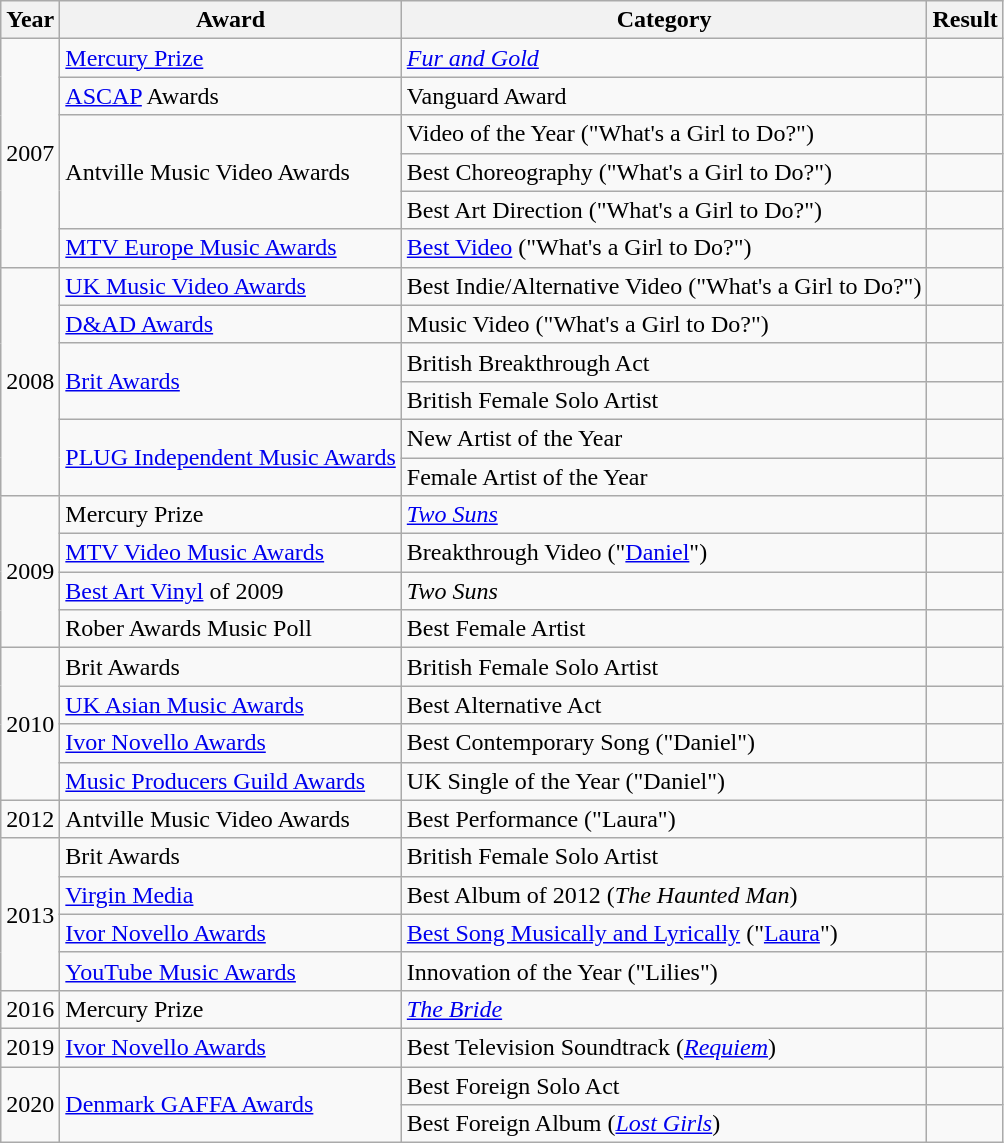<table class="wikitable">
<tr>
<th>Year</th>
<th>Award</th>
<th>Category</th>
<th>Result</th>
</tr>
<tr>
<td rowspan=6>2007</td>
<td><a href='#'>Mercury Prize</a></td>
<td><em><a href='#'>Fur and Gold</a></em></td>
<td></td>
</tr>
<tr>
<td><a href='#'>ASCAP</a> Awards</td>
<td>Vanguard Award</td>
<td></td>
</tr>
<tr>
<td rowspan="3">Antville Music Video Awards</td>
<td>Video of the Year ("What's a Girl to Do?")</td>
<td></td>
</tr>
<tr>
<td>Best Choreography ("What's a Girl to Do?")</td>
<td></td>
</tr>
<tr>
<td>Best Art Direction ("What's a Girl to Do?")</td>
<td></td>
</tr>
<tr>
<td><a href='#'>MTV Europe Music Awards</a></td>
<td><a href='#'>Best Video</a> ("What's a Girl to Do?")</td>
<td></td>
</tr>
<tr>
<td rowspan=6>2008</td>
<td><a href='#'>UK Music Video Awards</a></td>
<td>Best Indie/Alternative Video ("What's a Girl to Do?")</td>
<td></td>
</tr>
<tr>
<td><a href='#'>D&AD Awards</a></td>
<td>Music Video ("What's a Girl to Do?")</td>
<td></td>
</tr>
<tr>
<td rowspan=2><a href='#'>Brit Awards</a></td>
<td>British Breakthrough Act</td>
<td></td>
</tr>
<tr>
<td>British Female Solo Artist</td>
<td></td>
</tr>
<tr>
<td rowspan=2><a href='#'>PLUG Independent Music Awards</a></td>
<td>New Artist of the Year</td>
<td></td>
</tr>
<tr>
<td>Female Artist of the Year</td>
<td></td>
</tr>
<tr>
<td rowspan=4>2009</td>
<td>Mercury Prize</td>
<td><em><a href='#'>Two Suns</a></em></td>
<td></td>
</tr>
<tr>
<td><a href='#'>MTV Video Music Awards</a></td>
<td>Breakthrough Video ("<a href='#'>Daniel</a>")</td>
<td></td>
</tr>
<tr>
<td><a href='#'>Best Art Vinyl</a> of 2009</td>
<td><em>Two Suns</em></td>
<td></td>
</tr>
<tr>
<td>Rober Awards Music Poll</td>
<td>Best Female Artist</td>
<td></td>
</tr>
<tr>
<td rowspan=4>2010</td>
<td>Brit Awards</td>
<td>British Female Solo Artist</td>
<td></td>
</tr>
<tr>
<td><a href='#'>UK Asian Music Awards</a></td>
<td>Best Alternative Act</td>
<td></td>
</tr>
<tr>
<td><a href='#'>Ivor Novello Awards</a></td>
<td>Best Contemporary Song ("Daniel")</td>
<td></td>
</tr>
<tr>
<td><a href='#'>Music Producers Guild Awards</a></td>
<td>UK Single of the Year ("Daniel")</td>
<td></td>
</tr>
<tr>
<td>2012</td>
<td>Antville Music Video Awards</td>
<td>Best Performance ("Laura")</td>
<td></td>
</tr>
<tr>
<td rowspan=4>2013</td>
<td>Brit Awards</td>
<td>British Female Solo Artist</td>
<td></td>
</tr>
<tr>
<td><a href='#'>Virgin Media</a></td>
<td>Best Album of 2012 (<em>The Haunted Man</em>)</td>
<td></td>
</tr>
<tr>
<td><a href='#'>Ivor Novello Awards</a></td>
<td><a href='#'>Best Song Musically and Lyrically</a> ("<a href='#'>Laura</a>")</td>
<td></td>
</tr>
<tr>
<td><a href='#'>YouTube Music Awards</a></td>
<td>Innovation of the Year ("Lilies")</td>
<td></td>
</tr>
<tr>
<td>2016</td>
<td>Mercury Prize</td>
<td><em><a href='#'>The Bride</a></em></td>
<td></td>
</tr>
<tr>
<td>2019</td>
<td><a href='#'>Ivor Novello Awards</a></td>
<td>Best Television Soundtrack (<em><a href='#'>Requiem</a></em>)</td>
<td></td>
</tr>
<tr>
<td rowspan=2>2020</td>
<td rowspan=2><a href='#'>Denmark GAFFA Awards</a></td>
<td>Best Foreign Solo Act</td>
<td></td>
</tr>
<tr>
<td>Best Foreign Album (<em><a href='#'>Lost Girls</a></em>)</td>
<td></td>
</tr>
</table>
